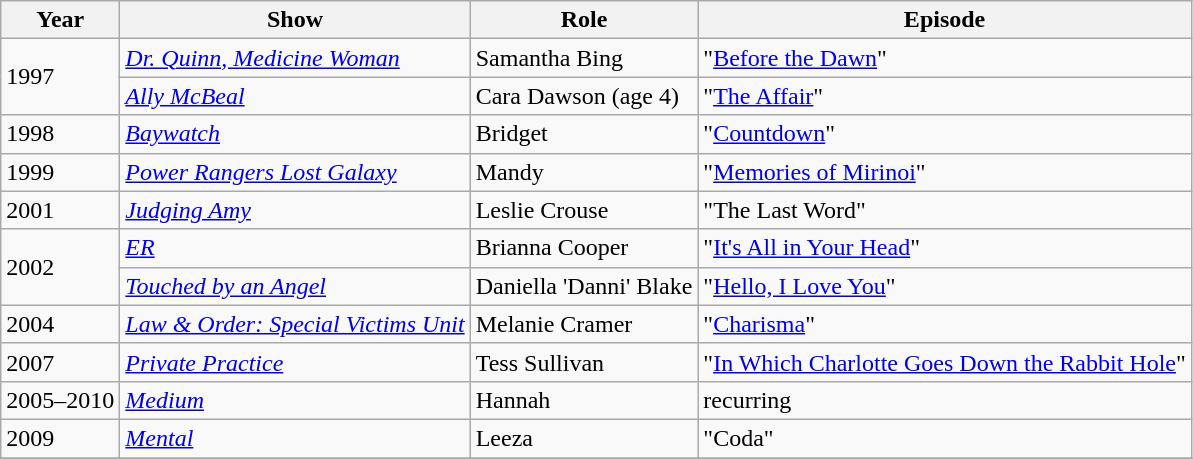<table class=wikitable>
<tr>
<th>Year</th>
<th>Show</th>
<th>Role</th>
<th>Episode</th>
</tr>
<tr>
<td rowspan=2>1997</td>
<td><em><a href='#'>Dr. Quinn, Medicine Woman</a></em></td>
<td>Samantha Bing</td>
<td>"<a href='#'>Before the Dawn</a>"</td>
</tr>
<tr>
<td><em><a href='#'>Ally McBeal</a></em></td>
<td>Cara Dawson (age 4)</td>
<td>"<a href='#'>The Affair</a>"</td>
</tr>
<tr>
<td>1998</td>
<td><em><a href='#'>Baywatch</a></em></td>
<td>Bridget</td>
<td>"<a href='#'>Countdown</a>"</td>
</tr>
<tr>
<td>1999</td>
<td><em><a href='#'>Power Rangers Lost Galaxy</a></em></td>
<td>Mandy</td>
<td>"<a href='#'>Memories of Mirinoi</a>"</td>
</tr>
<tr>
<td>2001</td>
<td><em><a href='#'>Judging Amy</a></em></td>
<td>Leslie Crouse</td>
<td>"The Last Word"</td>
</tr>
<tr>
<td rowspan=2>2002</td>
<td><em><a href='#'>ER</a></em></td>
<td>Brianna Cooper</td>
<td>"<a href='#'>It's All in Your Head</a>"</td>
</tr>
<tr>
<td><em><a href='#'>Touched by an Angel</a></em></td>
<td>Daniella 'Danni' Blake</td>
<td>"<a href='#'>Hello, I Love You</a>"</td>
</tr>
<tr>
<td>2004</td>
<td><em><a href='#'>Law & Order: Special Victims Unit</a></em></td>
<td>Melanie Cramer</td>
<td>"<a href='#'>Charisma</a>"</td>
</tr>
<tr>
<td>2007</td>
<td><em><a href='#'>Private Practice</a></em></td>
<td>Tess Sullivan</td>
<td>"<a href='#'>In Which Charlotte Goes Down the Rabbit Hole</a>"</td>
</tr>
<tr>
<td>2005–2010</td>
<td><em><a href='#'>Medium</a></em></td>
<td>Hannah</td>
<td>recurring</td>
</tr>
<tr>
<td>2009</td>
<td><em><a href='#'>Mental</a></em></td>
<td>Leeza</td>
<td>"Coda"</td>
</tr>
<tr>
</tr>
</table>
